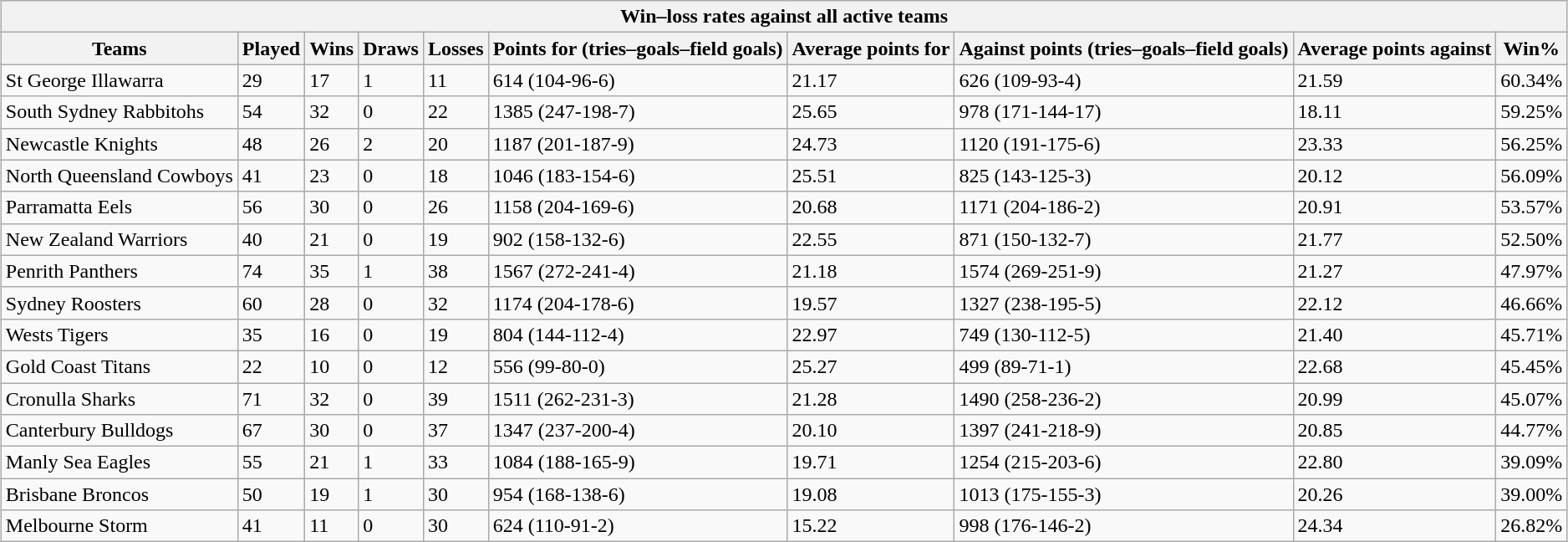<table class="wikitable sortable" style="margin: 1em auto">
<tr>
<th colspan=10>Win–loss rates against all active teams</th>
</tr>
<tr>
<th>Teams</th>
<th>Played</th>
<th>Wins</th>
<th>Draws</th>
<th>Losses</th>
<th>Points for (tries–goals–field goals)</th>
<th>Average points for</th>
<th>Against points (tries–goals–field goals)</th>
<th>Average points against</th>
<th>Win%</th>
</tr>
<tr>
<td>St George Illawarra</td>
<td>29</td>
<td>17</td>
<td>1</td>
<td>11</td>
<td>614 (104-96-6)</td>
<td>21.17</td>
<td>626 (109-93-4)</td>
<td>21.59</td>
<td>60.34%</td>
</tr>
<tr>
<td>South Sydney Rabbitohs</td>
<td>54</td>
<td>32</td>
<td>0</td>
<td>22</td>
<td>1385 (247-198-7)</td>
<td>25.65</td>
<td>978 (171-144-17)</td>
<td>18.11</td>
<td>59.25%</td>
</tr>
<tr>
<td>Newcastle Knights</td>
<td>48</td>
<td>26</td>
<td>2</td>
<td>20</td>
<td>1187 (201-187-9)</td>
<td>24.73</td>
<td>1120 (191-175-6)</td>
<td>23.33</td>
<td>56.25%</td>
</tr>
<tr>
<td>North Queensland Cowboys</td>
<td>41</td>
<td>23</td>
<td>0</td>
<td>18</td>
<td>1046 (183-154-6)</td>
<td>25.51</td>
<td>825 (143-125-3)</td>
<td>20.12</td>
<td>56.09%</td>
</tr>
<tr>
<td>Parramatta Eels</td>
<td>56</td>
<td>30</td>
<td>0</td>
<td>26</td>
<td>1158 (204-169-6)</td>
<td>20.68</td>
<td>1171 (204-186-2)</td>
<td>20.91</td>
<td>53.57%</td>
</tr>
<tr>
<td>New Zealand Warriors</td>
<td>40</td>
<td>21</td>
<td>0</td>
<td>19</td>
<td>902 (158-132-6)</td>
<td>22.55</td>
<td>871 (150-132-7)</td>
<td>21.77</td>
<td>52.50%</td>
</tr>
<tr>
<td>Penrith Panthers</td>
<td>74</td>
<td>35</td>
<td>1</td>
<td>38</td>
<td>1567 (272-241-4)</td>
<td>21.18</td>
<td>1574 (269-251-9)</td>
<td>21.27</td>
<td>47.97%</td>
</tr>
<tr>
<td>Sydney Roosters</td>
<td>60</td>
<td>28</td>
<td>0</td>
<td>32</td>
<td>1174 (204-178-6)</td>
<td>19.57</td>
<td>1327 (238-195-5)</td>
<td>22.12</td>
<td>46.66%</td>
</tr>
<tr>
<td>Wests Tigers</td>
<td>35</td>
<td>16</td>
<td>0</td>
<td>19</td>
<td>804 (144-112-4)</td>
<td>22.97</td>
<td>749 (130-112-5)</td>
<td>21.40</td>
<td>45.71%</td>
</tr>
<tr>
<td>Gold Coast Titans</td>
<td>22</td>
<td>10</td>
<td>0</td>
<td>12</td>
<td>556 (99-80-0)</td>
<td>25.27</td>
<td>499 (89-71-1)</td>
<td>22.68</td>
<td>45.45%</td>
</tr>
<tr>
<td>Cronulla Sharks</td>
<td>71</td>
<td>32</td>
<td>0</td>
<td>39</td>
<td>1511 (262-231-3)</td>
<td>21.28</td>
<td>1490 (258-236-2)</td>
<td>20.99</td>
<td>45.07%</td>
</tr>
<tr>
<td>Canterbury Bulldogs</td>
<td>67</td>
<td>30</td>
<td>0</td>
<td>37</td>
<td>1347 (237-200-4)</td>
<td>20.10</td>
<td>1397 (241-218-9)</td>
<td>20.85</td>
<td>44.77%</td>
</tr>
<tr>
<td>Manly Sea Eagles</td>
<td>55</td>
<td>21</td>
<td>1</td>
<td>33</td>
<td>1084 (188-165-9)</td>
<td>19.71</td>
<td>1254 (215-203-6)</td>
<td>22.80</td>
<td>39.09%</td>
</tr>
<tr>
<td>Brisbane Broncos</td>
<td>50</td>
<td>19</td>
<td>1</td>
<td>30</td>
<td>954 (168-138-6)</td>
<td>19.08</td>
<td>1013 (175-155-3)</td>
<td>20.26</td>
<td>39.00%</td>
</tr>
<tr>
<td>Melbourne Storm</td>
<td>41</td>
<td>11</td>
<td>0</td>
<td>30</td>
<td>624 (110-91-2)</td>
<td>15.22</td>
<td>998 (176-146-2)</td>
<td>24.34</td>
<td>26.82%</td>
</tr>
</table>
